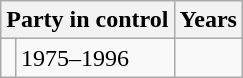<table class="wikitable">
<tr>
<th colspan="2">Party in control</th>
<th>Years</th>
</tr>
<tr>
<td></td>
<td>1975–1996</td>
</tr>
</table>
